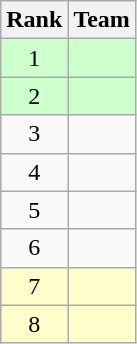<table class=wikitable style="text-align: center;">
<tr>
<th>Rank</th>
<th>Team</th>
</tr>
<tr style="background: #CCFFCC;">
<td>1</td>
<td style="text-align: left;"><strong></strong></td>
</tr>
<tr style="background: #CCFFCC;">
<td>2</td>
<td style="text-align: left;"><strong></strong></td>
</tr>
<tr>
<td>3</td>
<td style="text-align: left;"></td>
</tr>
<tr>
<td>4</td>
<td style="text-align: left;"></td>
</tr>
<tr>
<td>5</td>
<td style="text-align: left;"></td>
</tr>
<tr>
<td>6</td>
<td style="text-align: left;"></td>
</tr>
<tr style="background: #FFFFCC;">
<td>7</td>
<td style="text-align: left;"></td>
</tr>
<tr style="background: #FFFFCC;">
<td>8</td>
<td style="text-align: left;"></td>
</tr>
</table>
